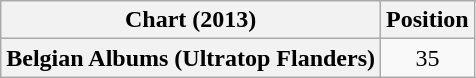<table class="wikitable plainrowheaders" style="text-align:center">
<tr>
<th scope="col">Chart (2013)</th>
<th scope="col">Position</th>
</tr>
<tr>
<th scope="row">Belgian Albums (Ultratop Flanders)</th>
<td>35</td>
</tr>
</table>
